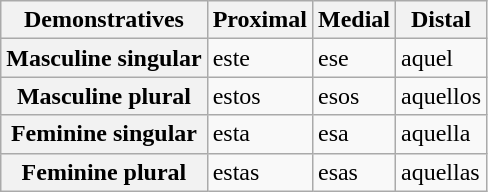<table class="wikitable">
<tr>
<th>Demonstratives</th>
<th>Proximal</th>
<th>Medial</th>
<th>Distal</th>
</tr>
<tr>
<th>Masculine singular</th>
<td>este</td>
<td>ese</td>
<td>aquel</td>
</tr>
<tr>
<th>Masculine plural</th>
<td>estos</td>
<td>esos</td>
<td>aquellos</td>
</tr>
<tr>
<th>Feminine singular</th>
<td>esta</td>
<td>esa</td>
<td>aquella</td>
</tr>
<tr>
<th>Feminine plural</th>
<td>estas</td>
<td>esas</td>
<td>aquellas</td>
</tr>
</table>
